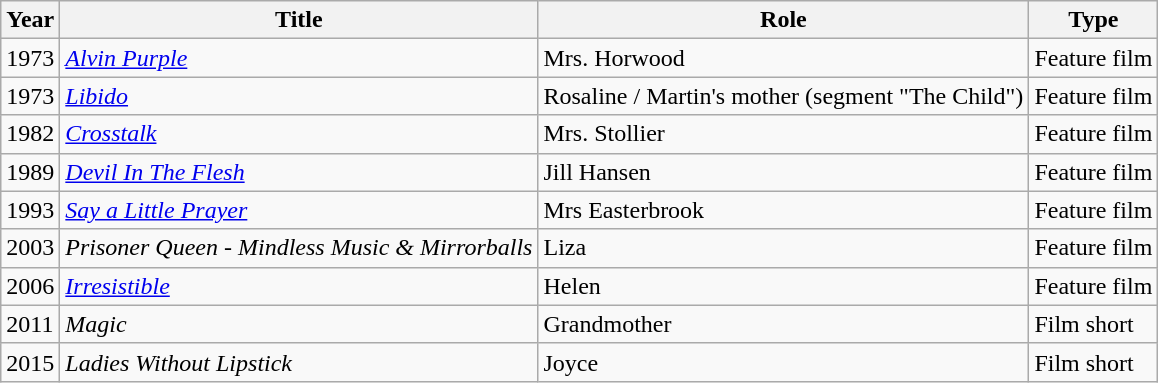<table class="wikitable">
<tr>
<th>Year</th>
<th>Title</th>
<th>Role</th>
<th>Type</th>
</tr>
<tr>
<td>1973</td>
<td><em><a href='#'>Alvin Purple</a></em></td>
<td>Mrs. Horwood</td>
<td>Feature film</td>
</tr>
<tr>
<td>1973</td>
<td><em><a href='#'>Libido</a></em></td>
<td>Rosaline / Martin's mother (segment "The Child")</td>
<td>Feature film</td>
</tr>
<tr>
<td>1982</td>
<td><em><a href='#'>Crosstalk</a></em></td>
<td>Mrs. Stollier</td>
<td>Feature film</td>
</tr>
<tr>
<td>1989</td>
<td><em><a href='#'>Devil In The Flesh</a></em></td>
<td>Jill Hansen</td>
<td>Feature film</td>
</tr>
<tr>
<td>1993</td>
<td><em><a href='#'>Say a Little Prayer</a></em></td>
<td>Mrs Easterbrook</td>
<td>Feature film</td>
</tr>
<tr>
<td>2003</td>
<td><em>Prisoner Queen - Mindless Music & Mirrorballs</em></td>
<td>Liza</td>
<td>Feature film</td>
</tr>
<tr>
<td>2006</td>
<td><em><a href='#'>Irresistible</a></em></td>
<td>Helen</td>
<td>Feature film</td>
</tr>
<tr>
<td>2011</td>
<td><em>Magic</em></td>
<td>Grandmother</td>
<td>Film short</td>
</tr>
<tr>
<td>2015</td>
<td><em>Ladies Without Lipstick</em></td>
<td>Joyce</td>
<td>Film short</td>
</tr>
</table>
